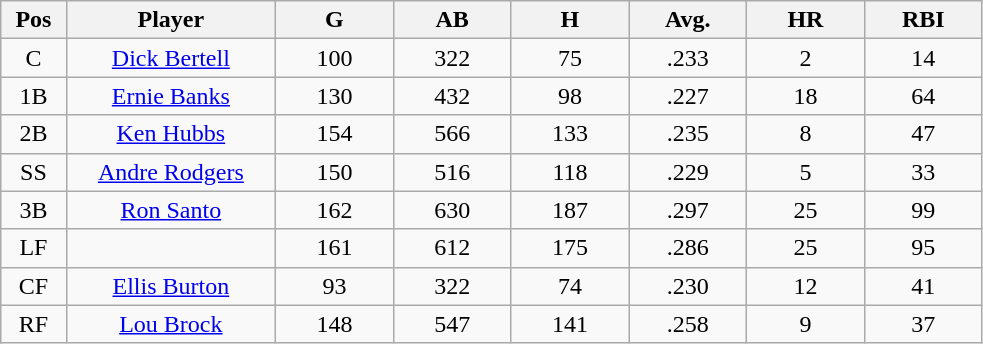<table class="wikitable sortable">
<tr>
<th bgcolor="#DDDDFF" width="5%">Pos</th>
<th bgcolor="#DDDDFF" width="16%">Player</th>
<th bgcolor="#DDDDFF" width="9%">G</th>
<th bgcolor="#DDDDFF" width="9%">AB</th>
<th bgcolor="#DDDDFF" width="9%">H</th>
<th bgcolor="#DDDDFF" width="9%">Avg.</th>
<th bgcolor="#DDDDFF" width="9%">HR</th>
<th bgcolor="#DDDDFF" width="9%">RBI</th>
</tr>
<tr align="center">
<td>C</td>
<td><a href='#'>Dick Bertell</a></td>
<td>100</td>
<td>322</td>
<td>75</td>
<td>.233</td>
<td>2</td>
<td>14</td>
</tr>
<tr align="center">
<td>1B</td>
<td><a href='#'>Ernie Banks</a></td>
<td>130</td>
<td>432</td>
<td>98</td>
<td>.227</td>
<td>18</td>
<td>64</td>
</tr>
<tr align="center">
<td>2B</td>
<td><a href='#'>Ken Hubbs</a></td>
<td>154</td>
<td>566</td>
<td>133</td>
<td>.235</td>
<td>8</td>
<td>47</td>
</tr>
<tr align="center">
<td>SS</td>
<td><a href='#'>Andre Rodgers</a></td>
<td>150</td>
<td>516</td>
<td>118</td>
<td>.229</td>
<td>5</td>
<td>33</td>
</tr>
<tr align="center">
<td>3B</td>
<td><a href='#'>Ron Santo</a></td>
<td>162</td>
<td>630</td>
<td>187</td>
<td>.297</td>
<td>25</td>
<td>99</td>
</tr>
<tr align="center">
<td>LF</td>
<td></td>
<td>161</td>
<td>612</td>
<td>175</td>
<td>.286</td>
<td>25</td>
<td>95</td>
</tr>
<tr align="center">
<td>CF</td>
<td><a href='#'>Ellis Burton</a></td>
<td>93</td>
<td>322</td>
<td>74</td>
<td>.230</td>
<td>12</td>
<td>41</td>
</tr>
<tr align="center">
<td>RF</td>
<td><a href='#'>Lou Brock</a></td>
<td>148</td>
<td>547</td>
<td>141</td>
<td>.258</td>
<td>9</td>
<td>37</td>
</tr>
</table>
